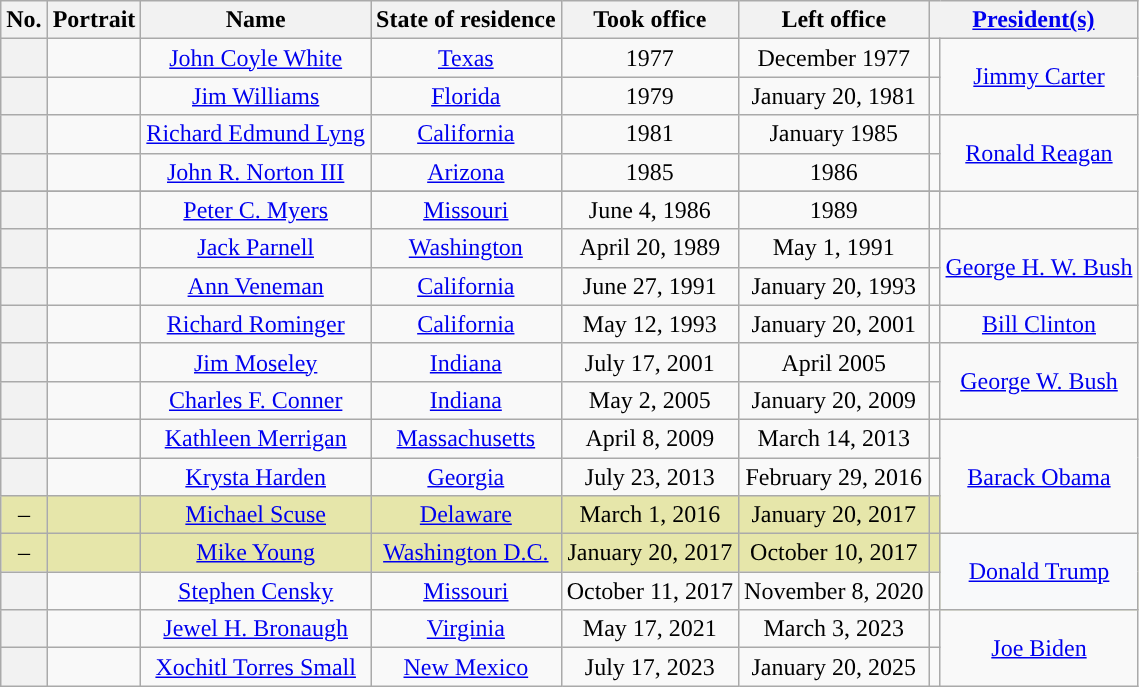<table class="wikitable" style="clear:right; text-align:center">
<tr>
<th>No.</th>
<th>Portrait</th>
<th>Name</th>
<th>State of residence</th>
<th>Took office</th>
<th>Left office</th>
<th colspan=2><a href='#'>President(s)</a></th>
</tr>
<tr>
<th style="background: "></th>
<td></td>
<td><a href='#'>John Coyle White</a></td>
<td><a href='#'>Texas</a></td>
<td>1977</td>
<td>December 1977</td>
<td style="background: "></td>
<td rowspan=2><a href='#'>Jimmy Carter</a></td>
</tr>
<tr>
<th style="background: "></th>
<td></td>
<td><a href='#'>Jim Williams</a></td>
<td><a href='#'>Florida</a></td>
<td>1979</td>
<td>January 20, 1981</td>
<td style="background: "></td>
</tr>
<tr>
<th style="background: "></th>
<td></td>
<td><a href='#'>Richard Edmund Lyng</a></td>
<td><a href='#'>California</a></td>
<td>1981</td>
<td>January 1985</td>
<td style="background: "></td>
<td rowspan=3><a href='#'>Ronald Reagan</a></td>
</tr>
<tr>
<th style="background: "></th>
<td></td>
<td><a href='#'>John R. Norton III</a></td>
<td><a href='#'>Arizona</a></td>
<td>1985</td>
<td>1986</td>
<td style="background: "></td>
</tr>
<tr>
</tr>
<tr>
<th style="background: "></th>
<td></td>
<td><a href='#'>Peter C. Myers</a></td>
<td><a href='#'>Missouri</a></td>
<td>June 4, 1986</td>
<td>1989</td>
<td style="background: "></td>
</tr>
<tr>
<th style="background: "></th>
<td></td>
<td><a href='#'>Jack Parnell</a></td>
<td><a href='#'>Washington</a></td>
<td>April 20, 1989</td>
<td>May 1, 1991</td>
<td style="background: "></td>
<td rowspan="2"><a href='#'>George H. W. Bush</a></td>
</tr>
<tr>
<th style="background: "></th>
<td></td>
<td><a href='#'>Ann Veneman</a></td>
<td><a href='#'>California</a></td>
<td>June 27, 1991</td>
<td>January 20, 1993</td>
<td style="background: "></td>
</tr>
<tr>
<th style="background: "></th>
<td></td>
<td><a href='#'>Richard Rominger</a></td>
<td><a href='#'>California</a></td>
<td>May 12, 1993</td>
<td>January 20, 2001</td>
<td style="background: "></td>
<td><a href='#'>Bill Clinton</a></td>
</tr>
<tr>
<th style="background: "></th>
<td></td>
<td><a href='#'>Jim Moseley</a></td>
<td><a href='#'>Indiana</a></td>
<td>July 17, 2001</td>
<td>April 2005</td>
<td style="background: "></td>
<td rowspan=2><a href='#'>George W. Bush</a></td>
</tr>
<tr>
<th style="background: "></th>
<td></td>
<td><a href='#'>Charles F. Conner</a></td>
<td><a href='#'>Indiana</a></td>
<td>May 2, 2005</td>
<td>January 20, 2009</td>
<td style="background: "></td>
</tr>
<tr>
<th style="background: "></th>
<td></td>
<td><a href='#'>Kathleen Merrigan</a></td>
<td><a href='#'>Massachusetts</a></td>
<td>April 8, 2009</td>
<td>March 14, 2013</td>
<td style="background: "></td>
<td rowspan=3><a href='#'>Barack Obama</a></td>
</tr>
<tr>
<th style="background: "></th>
<td></td>
<td><a href='#'>Krysta Harden</a></td>
<td><a href='#'>Georgia</a></td>
<td>July 23, 2013</td>
<td>February 29, 2016</td>
<td style="background: "></td>
</tr>
<tr bgcolor="#e6e6aa">
<td>–</td>
<td></td>
<td><a href='#'>Michael Scuse</a></td>
<td><a href='#'>Delaware</a></td>
<td>March 1, 2016</td>
<td>January 20, 2017</td>
<td style="background: "></td>
</tr>
<tr bgcolor="#e6e6aa">
<td>–</td>
<td></td>
<td><a href='#'>Mike Young</a></td>
<td><a href='#'>Washington D.C.</a></td>
<td>January 20, 2017</td>
<td>October 10, 2017</td>
<td style="background: "></td>
<td style="background:#f8f9fa;" rowspan=2><a href='#'>Donald Trump</a></td>
</tr>
<tr>
<th style="background: "></th>
<td></td>
<td><a href='#'>Stephen Censky</a></td>
<td><a href='#'>Missouri</a></td>
<td>October 11, 2017</td>
<td>November 8, 2020</td>
<td style="background: "></td>
</tr>
<tr>
<th style="background: "></th>
<td></td>
<td><a href='#'>Jewel H. Bronaugh</a></td>
<td><a href='#'>Virginia</a></td>
<td>May 17, 2021</td>
<td>March 3, 2023</td>
<td style="background: "></td>
<td rowspan=2><a href='#'>Joe Biden</a></td>
</tr>
<tr>
<th style="background: "></th>
<td></td>
<td><a href='#'>Xochitl Torres Small</a></td>
<td><a href='#'>New Mexico</a></td>
<td>July 17, 2023</td>
<td>January 20, 2025</td>
<td style="background: "></td>
</tr>
</table>
